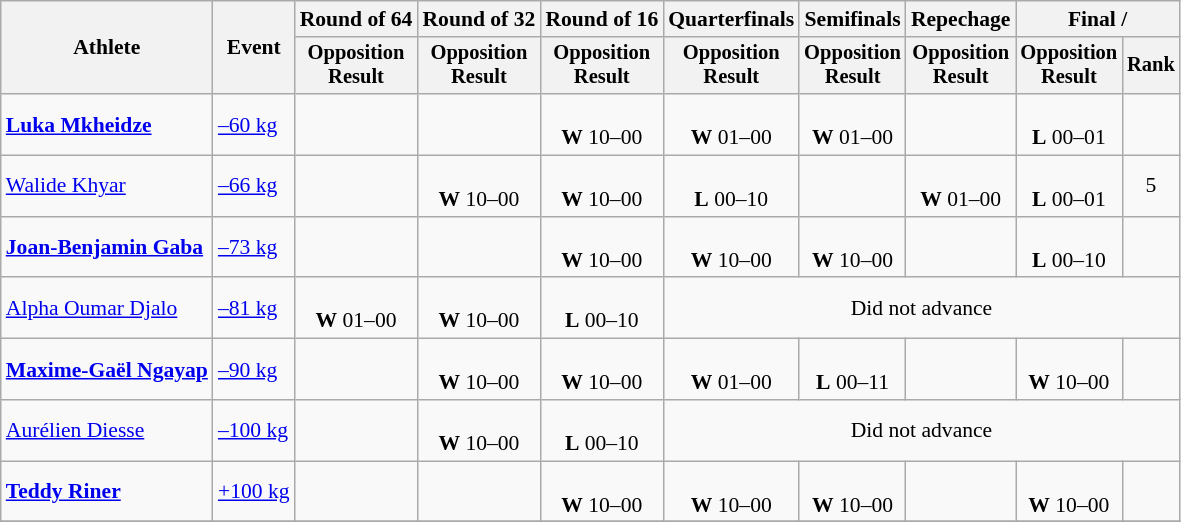<table class=wikitable style=font-size:90%;>
<tr>
<th rowspan=2>Athlete</th>
<th rowspan=2>Event</th>
<th>Round of 64</th>
<th>Round of 32</th>
<th>Round of 16</th>
<th>Quarterfinals</th>
<th>Semifinals</th>
<th>Repechage</th>
<th colspan=2>Final / </th>
</tr>
<tr style=font-size:95%>
<th>Opposition<br>Result</th>
<th>Opposition<br>Result</th>
<th>Opposition<br>Result</th>
<th>Opposition<br>Result</th>
<th>Opposition<br>Result</th>
<th>Opposition<br>Result</th>
<th>Opposition<br>Result</th>
<th>Rank</th>
</tr>
<tr align=center>
<td align=left><strong><a href='#'>Luka Mkheidze</a></strong></td>
<td align=left><a href='#'>–60 kg</a></td>
<td></td>
<td></td>
<td><br><strong>W</strong> 10–00</td>
<td><br><strong>W</strong> 01–00</td>
<td><br><strong>W</strong> 01–00</td>
<td></td>
<td><br><strong>L</strong> 00–01</td>
<td></td>
</tr>
<tr align=center>
<td align=left><a href='#'>Walide Khyar</a></td>
<td align=left><a href='#'>–66 kg</a></td>
<td></td>
<td><br><strong>W</strong> 10–00</td>
<td><br><strong>W</strong> 10–00</td>
<td><br><strong>L</strong> 00–10</td>
<td></td>
<td><br><strong>W</strong> 01–00</td>
<td><br><strong>L</strong> 00–01</td>
<td>5</td>
</tr>
<tr align=center>
<td align=left><strong><a href='#'>Joan-Benjamin Gaba</a></strong></td>
<td align=left><a href='#'>–73 kg</a></td>
<td></td>
<td></td>
<td><br><strong>W</strong> 10–00</td>
<td><br><strong>W</strong> 10–00</td>
<td><br><strong>W</strong> 10–00</td>
<td></td>
<td><br><strong>L</strong> 00–10</td>
<td></td>
</tr>
<tr align=center>
<td align=left><a href='#'>Alpha Oumar Djalo</a></td>
<td align=left><a href='#'>–81 kg</a></td>
<td><br><strong>W</strong> 01–00</td>
<td><br><strong>W</strong> 10–00</td>
<td><br><strong>L</strong> 00–10</td>
<td colspan="5">Did not advance</td>
</tr>
<tr align=center>
<td align=left><strong><a href='#'>Maxime-Gaël Ngayap</a></strong></td>
<td align=left><a href='#'>–90 kg</a></td>
<td></td>
<td><br><strong>W</strong> 10–00</td>
<td><br><strong>W</strong> 10–00</td>
<td><br><strong>W</strong> 01–00</td>
<td><br><strong>L</strong> 00–11</td>
<td></td>
<td><br><strong>W</strong> 10–00</td>
<td></td>
</tr>
<tr align=center>
<td align=left><a href='#'>Aurélien Diesse</a></td>
<td align=left><a href='#'>–100 kg</a></td>
<td></td>
<td><br><strong>W</strong> 10–00</td>
<td><br><strong>L</strong> 00–10</td>
<td colspan="5">Did not advance</td>
</tr>
<tr align=center>
<td align=left><strong><a href='#'>Teddy Riner</a></strong></td>
<td align=left><a href='#'>+100 kg</a></td>
<td></td>
<td></td>
<td><br><strong>W</strong> 10–00</td>
<td><br><strong>W</strong> 10–00</td>
<td><br><strong>W</strong> 10–00</td>
<td></td>
<td><br><strong>W</strong> 10–00</td>
<td></td>
</tr>
<tr>
</tr>
</table>
